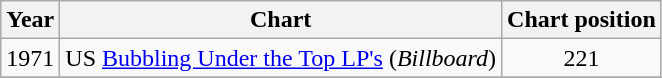<table class="wikitable">
<tr>
<th style="text-align:center;">Year</th>
<th style="text-align:center;">Chart</th>
<th style="text-align:center;">Chart position</th>
</tr>
<tr>
<td>1971</td>
<td>US <a href='#'>Bubbling Under the Top LP's</a> (<em>Billboard</em>)</td>
<td style="text-align:center;">221</td>
</tr>
<tr>
</tr>
</table>
